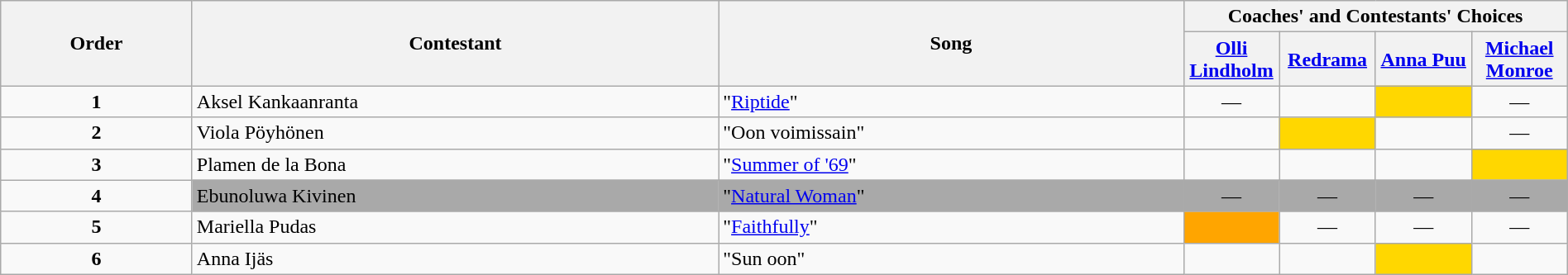<table class="wikitable" style="width:100%;">
<tr>
<th rowspan=2>Order</th>
<th rowspan=2>Contestant</th>
<th rowspan=2>Song</th>
<th colspan=4>Coaches' and Contestants' Choices</th>
</tr>
<tr>
<th width="70"><a href='#'>Olli Lindholm</a></th>
<th width="70"><a href='#'>Redrama</a></th>
<th width="70"><a href='#'>Anna Puu</a></th>
<th width="70"><a href='#'>Michael Monroe</a></th>
</tr>
<tr>
<td align="center"><strong>1</strong></td>
<td>Aksel Kankaanranta</td>
<td>"<a href='#'>Riptide</a>"</td>
<td align="center">—</td>
<td style=";text-align:center;"></td>
<td style="background:gold;text-align:center;"></td>
<td align="center">—</td>
</tr>
<tr>
<td align="center"><strong>2</strong></td>
<td>Viola Pöyhönen</td>
<td>"Oon voimissain"</td>
<td style=";text-align:center;"></td>
<td style="background:gold;text-align:center;"></td>
<td style=";text-align:center;"></td>
<td align="center">—</td>
</tr>
<tr>
<td align="center"><strong>3</strong></td>
<td>Plamen de la Bona</td>
<td>"<a href='#'>Summer of '69</a>"</td>
<td style=";text-align:center;"></td>
<td style=";text-align:center;"></td>
<td style=";text-align:center;"></td>
<td style="background:gold;text-align:center;"></td>
</tr>
<tr>
<td align="center"><strong>4</strong></td>
<td style="background:darkgrey;text-align:left;">Ebunoluwa Kivinen</td>
<td style="background:darkgrey;text-align:left;">"<a href='#'>Natural Woman</a>"</td>
<td style="background:darkgrey;text-align:center;">—</td>
<td style="background:darkgrey;text-align:center;">—</td>
<td style="background:darkgrey;text-align:center;">—</td>
<td style="background:darkgrey;text-align:center;">—</td>
</tr>
<tr>
<td align="center"><strong>5</strong></td>
<td>Mariella Pudas</td>
<td>"<a href='#'>Faithfully</a>"</td>
<td style="background:orange;text-align:center;"></td>
<td align="center">—</td>
<td align="center">—</td>
<td align="center">—</td>
</tr>
<tr>
<td align="center"><strong>6</strong></td>
<td>Anna Ijäs</td>
<td>"Sun oon"</td>
<td style=";text-align:center;"></td>
<td style=";text-align:center;"></td>
<td style="background:gold;text-align:center;"></td>
<td style=";text-align:center;"></td>
</tr>
</table>
